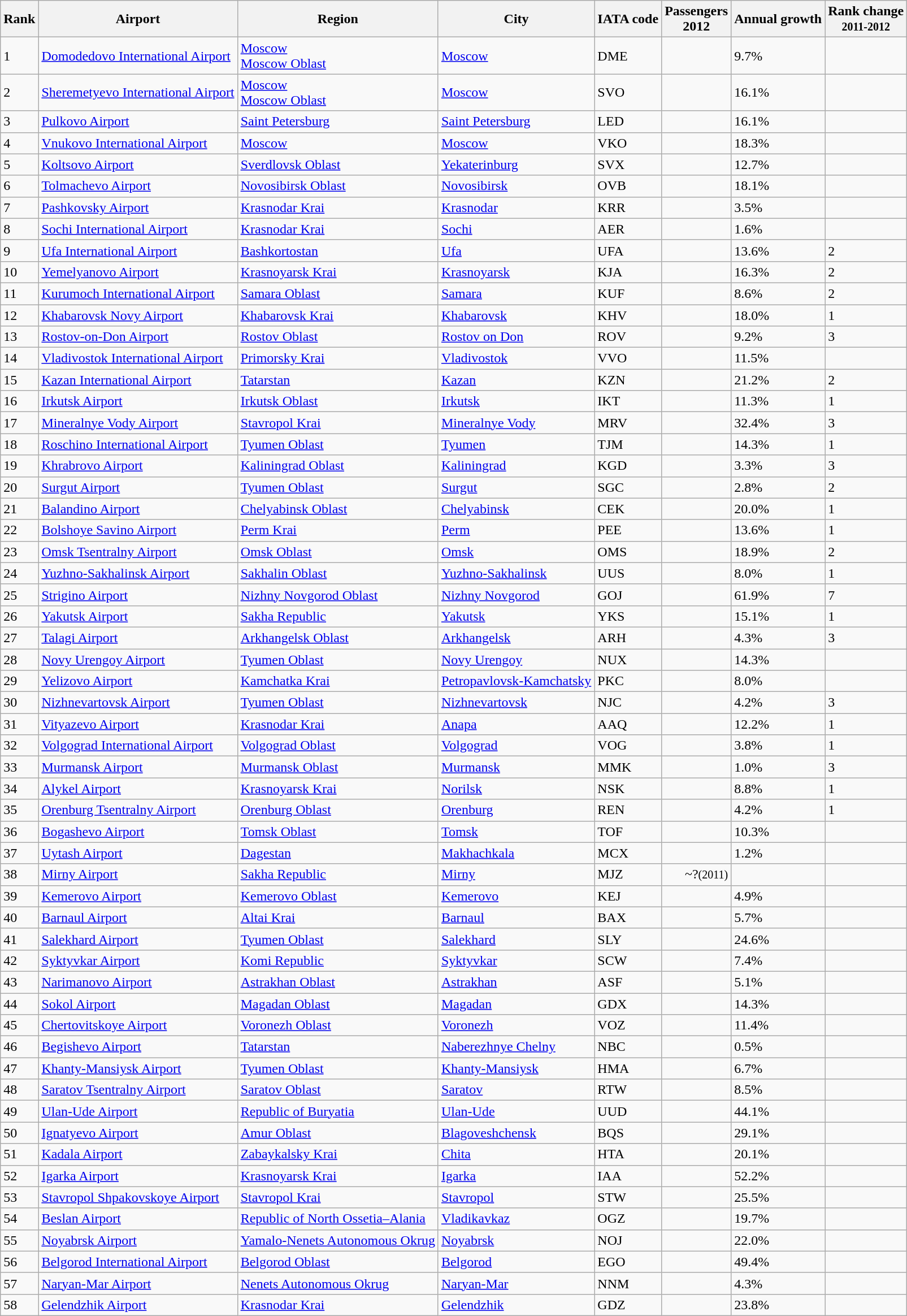<table class="wikitable sortable">
<tr>
<th>Rank</th>
<th>Airport</th>
<th>Region</th>
<th>City</th>
<th>IATA code</th>
<th>Passengers<br>2012</th>
<th>Annual growth</th>
<th>Rank change<br><small>2011-2012</small></th>
</tr>
<tr>
<td>1</td>
<td><a href='#'>Domodedovo International Airport</a></td>
<td><a href='#'>Moscow</a><br><a href='#'>Moscow Oblast</a></td>
<td><a href='#'>Moscow</a></td>
<td>DME</td>
<td style="text-align: right"></td>
<td>  9.7%</td>
<td></td>
</tr>
<tr>
<td>2</td>
<td><a href='#'>Sheremetyevo International Airport</a></td>
<td><a href='#'>Moscow</a><br><a href='#'>Moscow Oblast</a></td>
<td><a href='#'>Moscow</a></td>
<td>SVO</td>
<td style="text-align: right"></td>
<td>  16.1%</td>
<td></td>
</tr>
<tr>
<td>3</td>
<td><a href='#'>Pulkovo Airport</a></td>
<td><a href='#'>Saint Petersburg</a></td>
<td><a href='#'>Saint Petersburg</a></td>
<td>LED</td>
<td style="text-align: right"></td>
<td>  16.1%</td>
<td></td>
</tr>
<tr>
<td>4</td>
<td><a href='#'>Vnukovo International Airport</a></td>
<td><a href='#'>Moscow</a></td>
<td><a href='#'>Moscow</a></td>
<td>VKO</td>
<td style="text-align: right"></td>
<td>  18.3%</td>
<td></td>
</tr>
<tr>
<td>5</td>
<td><a href='#'>Koltsovo Airport</a></td>
<td><a href='#'>Sverdlovsk Oblast</a></td>
<td><a href='#'>Yekaterinburg</a></td>
<td>SVX</td>
<td style="text-align: right"></td>
<td>  12.7%</td>
<td></td>
</tr>
<tr>
<td>6</td>
<td><a href='#'>Tolmachevo Airport</a></td>
<td><a href='#'>Novosibirsk Oblast</a></td>
<td><a href='#'>Novosibirsk</a></td>
<td>OVB</td>
<td style="text-align: right"></td>
<td>  18.1%</td>
<td></td>
</tr>
<tr>
<td>7</td>
<td><a href='#'>Pashkovsky Airport</a></td>
<td><a href='#'>Krasnodar Krai</a></td>
<td><a href='#'>Krasnodar</a></td>
<td>KRR</td>
<td style="text-align: right"></td>
<td>  3.5%</td>
<td></td>
</tr>
<tr>
<td>8</td>
<td><a href='#'>Sochi International Airport</a></td>
<td><a href='#'>Krasnodar Krai</a></td>
<td><a href='#'>Sochi</a></td>
<td>AER</td>
<td style="text-align: right"></td>
<td>  1.6%</td>
<td></td>
</tr>
<tr>
<td>9</td>
<td><a href='#'>Ufa International Airport</a></td>
<td><a href='#'>Bashkortostan</a></td>
<td><a href='#'>Ufa</a></td>
<td>UFA</td>
<td style="text-align: right"></td>
<td>  13.6%</td>
<td> 2</td>
</tr>
<tr>
<td>10</td>
<td><a href='#'>Yemelyanovo Airport</a></td>
<td><a href='#'>Krasnoyarsk Krai</a></td>
<td><a href='#'>Krasnoyarsk</a></td>
<td>KJA</td>
<td style="text-align: right"></td>
<td>  16.3%</td>
<td> 2</td>
</tr>
<tr>
<td>11</td>
<td><a href='#'>Kurumoch International Airport</a></td>
<td><a href='#'>Samara Oblast</a></td>
<td><a href='#'>Samara</a></td>
<td>KUF</td>
<td style="text-align: right"></td>
<td>  8.6%</td>
<td> 2</td>
</tr>
<tr>
<td>12</td>
<td><a href='#'>Khabarovsk Novy Airport</a></td>
<td><a href='#'>Khabarovsk Krai</a></td>
<td><a href='#'>Khabarovsk</a></td>
<td>KHV</td>
<td style="text-align: right"></td>
<td>  18.0%</td>
<td> 1</td>
</tr>
<tr>
<td>13</td>
<td><a href='#'>Rostov-on-Don Airport</a></td>
<td><a href='#'>Rostov Oblast</a></td>
<td><a href='#'>Rostov on Don</a></td>
<td>ROV</td>
<td style="text-align: right"></td>
<td>  9.2%</td>
<td> 3</td>
</tr>
<tr>
<td>14</td>
<td><a href='#'>Vladivostok International Airport</a></td>
<td><a href='#'>Primorsky Krai</a></td>
<td><a href='#'>Vladivostok</a></td>
<td>VVO</td>
<td style="text-align: right"></td>
<td>  11.5%</td>
<td></td>
</tr>
<tr>
<td>15</td>
<td><a href='#'>Kazan International Airport</a></td>
<td><a href='#'>Tatarstan</a></td>
<td><a href='#'>Kazan</a></td>
<td>KZN</td>
<td style="text-align: right"></td>
<td>  21.2%</td>
<td> 2</td>
</tr>
<tr>
<td>16</td>
<td><a href='#'>Irkutsk Airport</a></td>
<td><a href='#'>Irkutsk Oblast</a></td>
<td><a href='#'>Irkutsk</a></td>
<td>IKT</td>
<td style="text-align: right"></td>
<td>  11.3%</td>
<td> 1</td>
</tr>
<tr>
<td>17</td>
<td><a href='#'>Mineralnye Vody Airport</a></td>
<td><a href='#'>Stavropol Krai</a></td>
<td><a href='#'>Mineralnye Vody</a></td>
<td>MRV</td>
<td style="text-align: right"></td>
<td>  32.4%</td>
<td> 3</td>
</tr>
<tr>
<td>18</td>
<td><a href='#'>Roschino International Airport</a></td>
<td><a href='#'>Tyumen Oblast</a></td>
<td><a href='#'>Tyumen</a></td>
<td>TJM</td>
<td style="text-align: right"></td>
<td>  14.3%</td>
<td> 1</td>
</tr>
<tr>
<td>19</td>
<td><a href='#'>Khrabrovo Airport</a></td>
<td><a href='#'>Kaliningrad Oblast</a></td>
<td><a href='#'>Kaliningrad</a></td>
<td>KGD</td>
<td style="text-align: right"></td>
<td>  3.3%</td>
<td> 3</td>
</tr>
<tr>
<td>20</td>
<td><a href='#'>Surgut Airport</a></td>
<td><a href='#'>Tyumen Oblast</a></td>
<td><a href='#'>Surgut</a></td>
<td>SGC</td>
<td style="text-align: right"></td>
<td>  2.8%</td>
<td> 2</td>
</tr>
<tr>
<td>21</td>
<td><a href='#'>Balandino Airport</a></td>
<td><a href='#'>Chelyabinsk Oblast</a></td>
<td><a href='#'>Chelyabinsk</a></td>
<td>CEK</td>
<td style="text-align: right"></td>
<td>  20.0%</td>
<td> 1</td>
</tr>
<tr>
<td>22</td>
<td><a href='#'>Bolshoye Savino Airport</a></td>
<td><a href='#'>Perm Krai</a></td>
<td><a href='#'>Perm</a></td>
<td>PEE</td>
<td style="text-align: right"></td>
<td>  13.6%</td>
<td> 1</td>
</tr>
<tr>
<td>23</td>
<td><a href='#'>Omsk Tsentralny Airport</a></td>
<td><a href='#'>Omsk Oblast</a></td>
<td><a href='#'>Omsk</a></td>
<td>OMS</td>
<td style="text-align: right"></td>
<td>  18.9%</td>
<td> 2</td>
</tr>
<tr>
<td>24</td>
<td><a href='#'>Yuzhno-Sakhalinsk Airport</a></td>
<td><a href='#'>Sakhalin Oblast</a></td>
<td><a href='#'>Yuzhno-Sakhalinsk</a></td>
<td>UUS</td>
<td style="text-align: right"></td>
<td>  8.0%</td>
<td> 1</td>
</tr>
<tr>
<td>25</td>
<td><a href='#'>Strigino Airport</a></td>
<td><a href='#'>Nizhny Novgorod Oblast</a></td>
<td><a href='#'>Nizhny Novgorod</a></td>
<td>GOJ</td>
<td style="text-align: right"></td>
<td>  61.9%</td>
<td> 7</td>
</tr>
<tr>
<td>26</td>
<td><a href='#'>Yakutsk Airport</a></td>
<td><a href='#'>Sakha Republic</a></td>
<td><a href='#'>Yakutsk</a></td>
<td>YKS</td>
<td style="text-align: right"></td>
<td>  15.1%</td>
<td> 1</td>
</tr>
<tr>
<td>27</td>
<td><a href='#'>Talagi Airport</a></td>
<td><a href='#'>Arkhangelsk Oblast</a></td>
<td><a href='#'>Arkhangelsk</a></td>
<td>ARH</td>
<td style="text-align: right"></td>
<td>  4.3%</td>
<td> 3</td>
</tr>
<tr>
<td>28</td>
<td><a href='#'>Novy Urengoy Airport</a></td>
<td><a href='#'>Tyumen Oblast</a></td>
<td><a href='#'>Novy Urengoy</a></td>
<td>NUX</td>
<td style="text-align: right"></td>
<td>  14.3%</td>
<td></td>
</tr>
<tr>
<td>29</td>
<td><a href='#'>Yelizovo Airport</a></td>
<td><a href='#'>Kamchatka Krai</a></td>
<td><a href='#'>Petropavlovsk-Kamchatsky</a></td>
<td>PKC</td>
<td style="text-align: right"></td>
<td>  8.0%</td>
<td></td>
</tr>
<tr>
<td>30</td>
<td><a href='#'>Nizhnevartovsk Airport</a></td>
<td><a href='#'>Tyumen Oblast</a></td>
<td><a href='#'>Nizhnevartovsk</a></td>
<td>NJC</td>
<td style="text-align: right"></td>
<td>  4.2%</td>
<td> 3</td>
</tr>
<tr>
<td>31</td>
<td><a href='#'>Vityazevo Airport</a></td>
<td><a href='#'>Krasnodar Krai</a></td>
<td><a href='#'>Anapa</a></td>
<td>AAQ</td>
<td style="text-align: right"></td>
<td>  12.2%</td>
<td> 1</td>
</tr>
<tr>
<td>32</td>
<td><a href='#'>Volgograd International Airport</a></td>
<td><a href='#'>Volgograd Oblast</a></td>
<td><a href='#'>Volgograd</a></td>
<td>VOG</td>
<td style="text-align: right"></td>
<td>  3.8%</td>
<td> 1</td>
</tr>
<tr>
<td>33</td>
<td><a href='#'>Murmansk Airport</a></td>
<td><a href='#'>Murmansk Oblast</a></td>
<td><a href='#'>Murmansk</a></td>
<td>MMK</td>
<td style="text-align: right"></td>
<td>  1.0%</td>
<td> 3</td>
</tr>
<tr>
<td>34</td>
<td><a href='#'>Alykel Airport</a></td>
<td><a href='#'>Krasnoyarsk Krai</a></td>
<td><a href='#'>Norilsk</a></td>
<td>NSK</td>
<td style="text-align: right"></td>
<td>  8.8%</td>
<td> 1</td>
</tr>
<tr>
<td>35</td>
<td><a href='#'>Orenburg Tsentralny Airport</a></td>
<td><a href='#'>Orenburg Oblast</a></td>
<td><a href='#'>Orenburg</a></td>
<td>REN</td>
<td style="text-align: right"></td>
<td>  4.2%</td>
<td> 1</td>
</tr>
<tr>
<td>36</td>
<td><a href='#'>Bogashevo Airport</a></td>
<td><a href='#'>Tomsk Oblast</a></td>
<td><a href='#'>Tomsk</a></td>
<td>TOF</td>
<td style="text-align: right"></td>
<td>  10.3%</td>
<td></td>
</tr>
<tr>
<td>37</td>
<td><a href='#'>Uytash Airport</a></td>
<td><a href='#'>Dagestan</a></td>
<td><a href='#'>Makhachkala</a></td>
<td>MCX</td>
<td style="text-align: right"></td>
<td>  1.2%</td>
<td></td>
</tr>
<tr>
<td>38</td>
<td><a href='#'>Mirny Airport</a></td>
<td><a href='#'>Sakha Republic</a></td>
<td><a href='#'>Mirny</a></td>
<td>MJZ</td>
<td style="text-align: right">~?<small>(2011)</small></td>
<td></td>
<td></td>
</tr>
<tr>
<td>39</td>
<td><a href='#'>Kemerovo Airport</a></td>
<td><a href='#'>Kemerovo Oblast</a></td>
<td><a href='#'>Kemerovo</a></td>
<td>KEJ</td>
<td style="text-align: right"></td>
<td>  4.9%</td>
<td></td>
</tr>
<tr>
<td>40</td>
<td><a href='#'>Barnaul Airport</a></td>
<td><a href='#'>Altai Krai</a></td>
<td><a href='#'>Barnaul</a></td>
<td>BAX</td>
<td style="text-align: right"></td>
<td>  5.7%</td>
<td></td>
</tr>
<tr>
<td>41</td>
<td><a href='#'>Salekhard Airport</a></td>
<td><a href='#'>Tyumen Oblast</a></td>
<td><a href='#'>Salekhard</a></td>
<td>SLY</td>
<td style="text-align: right"></td>
<td>  24.6%</td>
<td></td>
</tr>
<tr>
<td>42</td>
<td><a href='#'>Syktyvkar Airport</a></td>
<td><a href='#'>Komi Republic</a></td>
<td><a href='#'>Syktyvkar</a></td>
<td>SCW</td>
<td style="text-align: right"></td>
<td>  7.4%</td>
<td></td>
</tr>
<tr>
<td>43</td>
<td><a href='#'>Narimanovo Airport</a></td>
<td><a href='#'>Astrakhan Oblast</a></td>
<td><a href='#'>Astrakhan</a></td>
<td>ASF</td>
<td style="text-align: right"></td>
<td>  5.1%</td>
<td></td>
</tr>
<tr>
<td>44</td>
<td><a href='#'>Sokol Airport</a></td>
<td><a href='#'>Magadan Oblast</a></td>
<td><a href='#'>Magadan</a></td>
<td>GDX</td>
<td style="text-align: right"></td>
<td>  14.3%</td>
<td></td>
</tr>
<tr>
<td>45</td>
<td><a href='#'>Chertovitskoye Airport</a></td>
<td><a href='#'>Voronezh Oblast</a></td>
<td><a href='#'>Voronezh</a></td>
<td>VOZ</td>
<td style="text-align: right"></td>
<td>  11.4%</td>
<td></td>
</tr>
<tr>
<td>46</td>
<td><a href='#'>Begishevo Airport</a></td>
<td><a href='#'>Tatarstan</a></td>
<td><a href='#'>Naberezhnye Chelny</a></td>
<td>NBC</td>
<td style="text-align: right"></td>
<td>  0.5%</td>
<td></td>
</tr>
<tr>
<td>47</td>
<td><a href='#'>Khanty-Mansiysk Airport</a></td>
<td><a href='#'>Tyumen Oblast</a></td>
<td><a href='#'>Khanty-Mansiysk</a></td>
<td>HMA</td>
<td style="text-align: right"></td>
<td>  6.7%</td>
<td></td>
</tr>
<tr>
<td>48</td>
<td><a href='#'>Saratov Tsentralny Airport</a></td>
<td><a href='#'>Saratov Oblast</a></td>
<td><a href='#'>Saratov</a></td>
<td>RTW</td>
<td style="text-align: right"></td>
<td>  8.5%</td>
<td></td>
</tr>
<tr>
<td>49</td>
<td><a href='#'>Ulan-Ude Airport</a></td>
<td><a href='#'>Republic of Buryatia</a></td>
<td><a href='#'>Ulan-Ude</a></td>
<td>UUD</td>
<td style="text-align: right"></td>
<td>  44.1%</td>
<td></td>
</tr>
<tr>
<td>50</td>
<td><a href='#'>Ignatyevo Airport</a></td>
<td><a href='#'>Amur Oblast</a></td>
<td><a href='#'>Blagoveshchensk</a></td>
<td>BQS</td>
<td style="text-align: right"></td>
<td>  29.1%</td>
<td></td>
</tr>
<tr>
<td>51</td>
<td><a href='#'>Kadala Airport</a></td>
<td><a href='#'>Zabaykalsky Krai</a></td>
<td><a href='#'>Chita</a></td>
<td>HTA</td>
<td style="text-align: right"></td>
<td>  20.1%</td>
<td></td>
</tr>
<tr>
<td>52</td>
<td><a href='#'>Igarka Airport</a></td>
<td><a href='#'>Krasnoyarsk Krai</a></td>
<td><a href='#'>Igarka</a></td>
<td>IAA</td>
<td style="text-align: right"></td>
<td>  52.2%</td>
<td></td>
</tr>
<tr>
<td>53</td>
<td><a href='#'>Stavropol Shpakovskoye Airport</a></td>
<td><a href='#'>Stavropol Krai</a></td>
<td><a href='#'>Stavropol</a></td>
<td>STW</td>
<td style="text-align: right"></td>
<td>  25.5%</td>
<td></td>
</tr>
<tr>
<td>54</td>
<td><a href='#'>Beslan Airport</a></td>
<td><a href='#'>Republic of North Ossetia–Alania</a></td>
<td><a href='#'>Vladikavkaz</a></td>
<td>OGZ</td>
<td style="text-align: right"></td>
<td>  19.7%</td>
<td></td>
</tr>
<tr>
<td>55</td>
<td><a href='#'>Noyabrsk Airport</a></td>
<td><a href='#'>Yamalo-Nenets Autonomous Okrug</a></td>
<td><a href='#'>Noyabrsk</a></td>
<td>NOJ</td>
<td style="text-align: right"></td>
<td>  22.0%</td>
<td></td>
</tr>
<tr>
<td>56</td>
<td><a href='#'>Belgorod International Airport</a></td>
<td><a href='#'>Belgorod Oblast</a></td>
<td><a href='#'>Belgorod</a></td>
<td>EGO</td>
<td style="text-align: right"></td>
<td>  49.4%</td>
<td></td>
</tr>
<tr>
<td>57</td>
<td><a href='#'>Naryan-Mar Airport</a></td>
<td><a href='#'>Nenets Autonomous Okrug</a></td>
<td><a href='#'>Naryan-Mar</a></td>
<td>NNM</td>
<td style="text-align: right"></td>
<td>  4.3%</td>
<td></td>
</tr>
<tr>
<td>58</td>
<td><a href='#'>Gelendzhik Airport</a></td>
<td><a href='#'>Krasnodar Krai</a></td>
<td><a href='#'>Gelendzhik</a></td>
<td>GDZ</td>
<td style="text-align: right"></td>
<td>  23.8%</td>
<td></td>
</tr>
</table>
